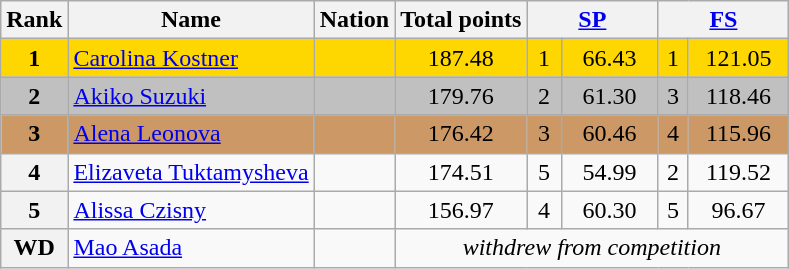<table class="wikitable sortable">
<tr>
<th>Rank</th>
<th>Name</th>
<th>Nation</th>
<th>Total points</th>
<th colspan="2" width="80px"><a href='#'>SP</a></th>
<th colspan="2" width="80px"><a href='#'>FS</a></th>
</tr>
<tr bgcolor="gold">
<td align="center"><strong>1</strong></td>
<td><a href='#'>Carolina Kostner</a></td>
<td></td>
<td align="center">187.48</td>
<td align="center">1</td>
<td align="center">66.43</td>
<td align="center">1</td>
<td align="center">121.05</td>
</tr>
<tr bgcolor="silver">
<td align="center"><strong>2</strong></td>
<td><a href='#'>Akiko Suzuki</a></td>
<td></td>
<td align="center">179.76</td>
<td align="center">2</td>
<td align="center">61.30</td>
<td align="center">3</td>
<td align="center">118.46</td>
</tr>
<tr bgcolor="cc9966">
<td align="center"><strong>3</strong></td>
<td><a href='#'>Alena Leonova</a></td>
<td></td>
<td align="center">176.42</td>
<td align="center">3</td>
<td align="center">60.46</td>
<td align="center">4</td>
<td align="center">115.96</td>
</tr>
<tr>
<th>4</th>
<td><a href='#'>Elizaveta Tuktamysheva</a></td>
<td></td>
<td align="center">174.51</td>
<td align="center">5</td>
<td align="center">54.99</td>
<td align="center">2</td>
<td align="center">119.52</td>
</tr>
<tr>
<th>5</th>
<td><a href='#'>Alissa Czisny</a></td>
<td></td>
<td align="center">156.97</td>
<td align="center">4</td>
<td align="center">60.30</td>
<td align="center">5</td>
<td align="center">96.67</td>
</tr>
<tr>
<th>WD</th>
<td><a href='#'>Mao Asada</a></td>
<td></td>
<td colspan="5" align="center"><em>withdrew from competition</em></td>
</tr>
</table>
